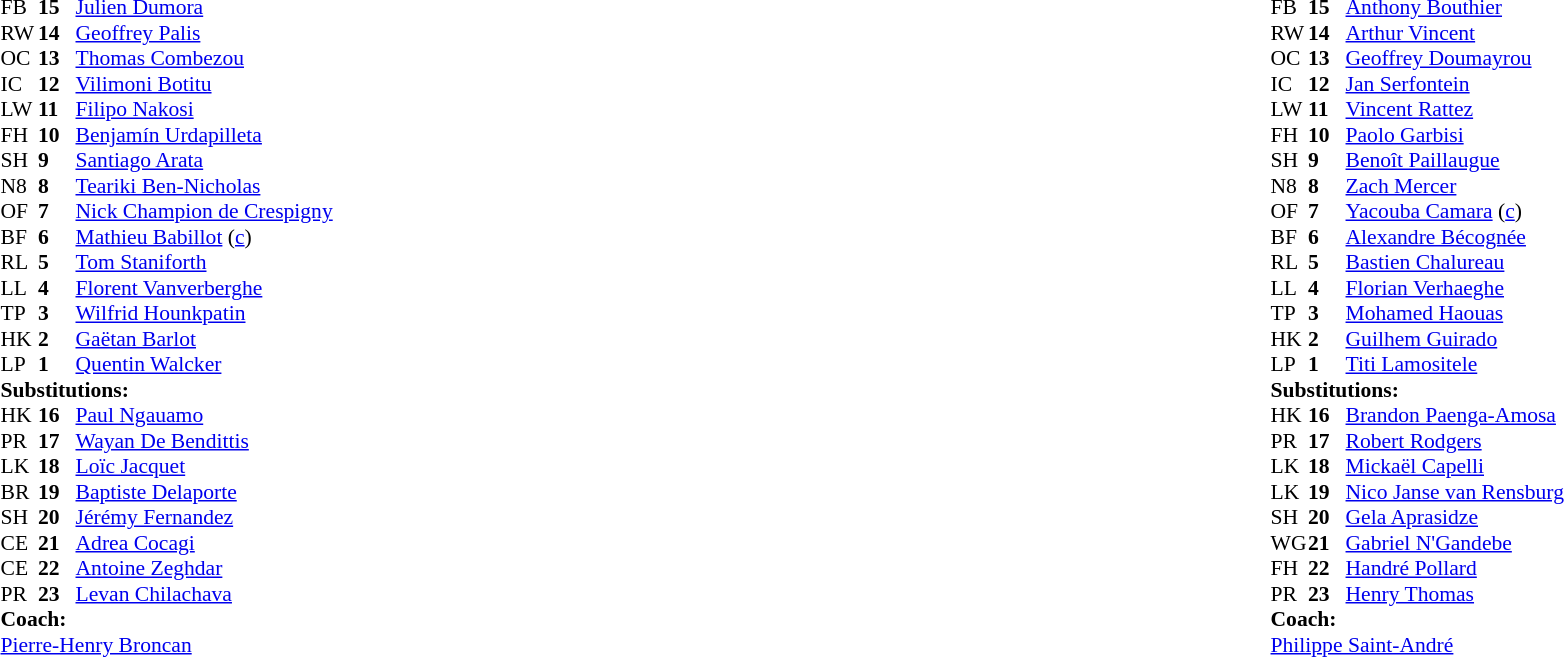<table width="100%">
<tr>
<td valign="top" width="50%"><br><table style="font-size: 90%" cellspacing="0" cellpadding="0">
<tr>
<th width="25"></th>
<th width="25"></th>
</tr>
<tr>
<td>FB</td>
<td><strong>15</strong></td>
<td> <a href='#'>Julien Dumora</a></td>
</tr>
<tr>
<td>RW</td>
<td><strong>14</strong></td>
<td> <a href='#'>Geoffrey Palis</a></td>
</tr>
<tr>
<td>OC</td>
<td><strong>13</strong></td>
<td> <a href='#'>Thomas Combezou</a></td>
</tr>
<tr>
<td>IC</td>
<td><strong>12</strong></td>
<td> <a href='#'>Vilimoni Botitu</a></td>
</tr>
<tr>
<td>LW</td>
<td><strong>11</strong></td>
<td> <a href='#'>Filipo Nakosi</a></td>
</tr>
<tr>
<td>FH</td>
<td><strong>10</strong></td>
<td> <a href='#'>Benjamín Urdapilleta</a></td>
</tr>
<tr>
<td>SH</td>
<td><strong>9</strong></td>
<td> <a href='#'>Santiago Arata</a></td>
</tr>
<tr>
<td>N8</td>
<td><strong>8</strong></td>
<td> <a href='#'>Teariki Ben-Nicholas</a></td>
</tr>
<tr>
<td>OF</td>
<td><strong>7</strong></td>
<td> <a href='#'>Nick Champion de Crespigny</a></td>
</tr>
<tr>
<td>BF</td>
<td><strong>6</strong></td>
<td> <a href='#'>Mathieu Babillot</a> (<a href='#'>c</a>)</td>
</tr>
<tr>
<td>RL</td>
<td><strong>5</strong></td>
<td> <a href='#'>Tom Staniforth</a></td>
</tr>
<tr>
<td>LL</td>
<td><strong>4</strong></td>
<td> <a href='#'>Florent Vanverberghe</a></td>
</tr>
<tr>
<td>TP</td>
<td><strong>3</strong></td>
<td> <a href='#'>Wilfrid Hounkpatin</a></td>
</tr>
<tr>
<td>HK</td>
<td><strong>2</strong></td>
<td> <a href='#'>Gaëtan Barlot</a></td>
</tr>
<tr>
<td>LP</td>
<td><strong>1</strong></td>
<td> <a href='#'>Quentin Walcker</a></td>
</tr>
<tr>
<td colspan=3><strong>Substitutions:</strong></td>
</tr>
<tr>
<td>HK</td>
<td><strong>16</strong></td>
<td> <a href='#'>Paul Ngauamo</a></td>
</tr>
<tr>
<td>PR</td>
<td><strong>17</strong></td>
<td> <a href='#'>Wayan De Bendittis</a></td>
</tr>
<tr>
<td>LK</td>
<td><strong>18</strong></td>
<td> <a href='#'>Loïc Jacquet</a></td>
</tr>
<tr>
<td>BR</td>
<td><strong>19</strong></td>
<td> <a href='#'>Baptiste Delaporte</a></td>
</tr>
<tr>
<td>SH</td>
<td><strong>20</strong></td>
<td> <a href='#'>Jérémy Fernandez</a></td>
</tr>
<tr>
<td>CE</td>
<td><strong>21</strong></td>
<td> <a href='#'>Adrea Cocagi</a></td>
</tr>
<tr>
<td>CE</td>
<td><strong>22</strong></td>
<td> <a href='#'>Antoine Zeghdar</a></td>
</tr>
<tr>
<td>PR</td>
<td><strong>23</strong></td>
<td> <a href='#'>Levan Chilachava</a>  </td>
</tr>
<tr>
<td colspan="3"><strong>Coach:</strong></td>
</tr>
<tr>
<td colspan="4"> <a href='#'>Pierre-Henry Broncan</a></td>
</tr>
</table>
</td>
<td valign="top" width="50%"><br><table style="font-size: 90%" cellspacing="0" cellpadding="0" align="center">
<tr>
<th width="25"></th>
<th width="25"></th>
</tr>
<tr>
<td>FB</td>
<td><strong>15</strong></td>
<td> <a href='#'>Anthony Bouthier</a></td>
</tr>
<tr>
<td>RW</td>
<td><strong>14</strong></td>
<td> <a href='#'>Arthur Vincent</a></td>
</tr>
<tr>
<td>OC</td>
<td><strong>13</strong></td>
<td> <a href='#'>Geoffrey Doumayrou</a></td>
</tr>
<tr>
<td>IC</td>
<td><strong>12</strong></td>
<td> <a href='#'>Jan Serfontein</a></td>
</tr>
<tr>
<td>LW</td>
<td><strong>11</strong></td>
<td> <a href='#'>Vincent Rattez</a></td>
</tr>
<tr>
<td>FH</td>
<td><strong>10</strong></td>
<td> <a href='#'>Paolo Garbisi</a></td>
</tr>
<tr>
<td>SH</td>
<td><strong>9</strong></td>
<td> <a href='#'>Benoît Paillaugue</a></td>
</tr>
<tr>
<td>N8</td>
<td><strong>8</strong></td>
<td> <a href='#'>Zach Mercer</a></td>
</tr>
<tr>
<td>OF</td>
<td><strong>7</strong></td>
<td> <a href='#'>Yacouba Camara</a> (<a href='#'>c</a>)</td>
</tr>
<tr>
<td>BF</td>
<td><strong>6</strong></td>
<td> <a href='#'>Alexandre Bécognée</a></td>
</tr>
<tr>
<td>RL</td>
<td><strong>5</strong></td>
<td> <a href='#'>Bastien Chalureau</a></td>
</tr>
<tr>
<td>LL</td>
<td><strong>4</strong></td>
<td> <a href='#'>Florian Verhaeghe</a></td>
</tr>
<tr>
<td>TP</td>
<td><strong>3</strong></td>
<td> <a href='#'>Mohamed Haouas</a></td>
</tr>
<tr>
<td>HK</td>
<td><strong>2</strong></td>
<td> <a href='#'>Guilhem Guirado</a></td>
</tr>
<tr>
<td>LP</td>
<td><strong>1</strong></td>
<td> <a href='#'>Titi Lamositele</a></td>
</tr>
<tr>
<td colspan=3><strong>Substitutions:</strong></td>
</tr>
<tr>
<td>HK</td>
<td><strong>16</strong></td>
<td> <a href='#'>Brandon Paenga-Amosa</a></td>
</tr>
<tr>
<td>PR</td>
<td><strong>17</strong></td>
<td> <a href='#'>Robert Rodgers</a>  </td>
</tr>
<tr>
<td>LK</td>
<td><strong>18</strong></td>
<td> <a href='#'>Mickaël Capelli</a></td>
</tr>
<tr>
<td>LK</td>
<td><strong>19</strong></td>
<td> <a href='#'>Nico Janse van Rensburg</a></td>
</tr>
<tr>
<td>SH</td>
<td><strong>20</strong></td>
<td> <a href='#'>Gela Aprasidze</a></td>
</tr>
<tr>
<td>WG</td>
<td><strong>21</strong></td>
<td> <a href='#'>Gabriel N'Gandebe</a></td>
</tr>
<tr>
<td>FH</td>
<td><strong>22</strong></td>
<td> <a href='#'>Handré Pollard</a></td>
</tr>
<tr>
<td>PR</td>
<td><strong>23</strong></td>
<td> <a href='#'>Henry Thomas</a></td>
</tr>
<tr>
<td colspan="3"><strong>Coach:</strong></td>
</tr>
<tr>
<td colspan="4"> <a href='#'>Philippe Saint-André</a></td>
</tr>
</table>
</td>
</tr>
</table>
